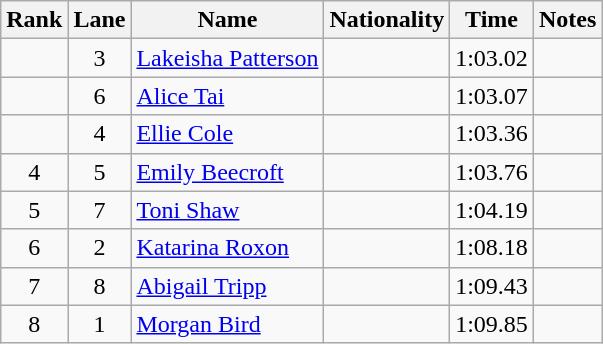<table class="wikitable sortable" style="text-align:center">
<tr>
<th>Rank</th>
<th>Lane</th>
<th>Name</th>
<th>Nationality</th>
<th>Time</th>
<th>Notes</th>
</tr>
<tr>
<td></td>
<td>3</td>
<td align=left><a href='#'>Lakeisha Patterson</a></td>
<td align=left></td>
<td>1:03.02</td>
<td></td>
</tr>
<tr>
<td></td>
<td>6</td>
<td align=left><a href='#'>Alice Tai</a></td>
<td align=left></td>
<td>1:03.07</td>
<td></td>
</tr>
<tr>
<td></td>
<td>4</td>
<td align=left><a href='#'>Ellie Cole</a></td>
<td align=left></td>
<td>1:03.36</td>
<td></td>
</tr>
<tr>
<td>4</td>
<td>5</td>
<td align=left><a href='#'>Emily Beecroft</a></td>
<td align=left></td>
<td>1:03.76</td>
<td></td>
</tr>
<tr>
<td>5</td>
<td>7</td>
<td align=left><a href='#'>Toni Shaw</a></td>
<td align=left></td>
<td>1:04.19</td>
<td></td>
</tr>
<tr>
<td>6</td>
<td>2</td>
<td align=left><a href='#'>Katarina Roxon</a></td>
<td align=left></td>
<td>1:08.18</td>
<td></td>
</tr>
<tr>
<td>7</td>
<td>8</td>
<td align=left><a href='#'>Abigail Tripp</a></td>
<td align=left></td>
<td>1:09.43</td>
<td></td>
</tr>
<tr>
<td>8</td>
<td>1</td>
<td align=left><a href='#'>Morgan Bird</a></td>
<td align=left></td>
<td>1:09.85</td>
<td></td>
</tr>
</table>
